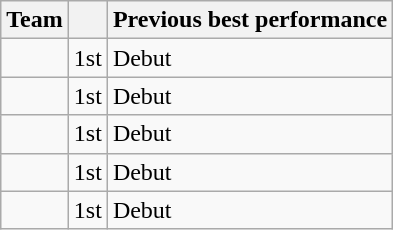<table class="wikitable sortable">
<tr>
<th>Team</th>
<th data-sort-type="number"></th>
<th>Previous best performance</th>
</tr>
<tr>
<td></td>
<td style="text-align:center">1st</td>
<td>Debut</td>
</tr>
<tr>
<td></td>
<td style="text-align:center">1st</td>
<td>Debut</td>
</tr>
<tr>
<td></td>
<td style="text-align:center">1st</td>
<td>Debut</td>
</tr>
<tr>
<td></td>
<td style="text-align:center">1st</td>
<td>Debut</td>
</tr>
<tr>
<td></td>
<td style="text-align:center">1st</td>
<td>Debut</td>
</tr>
</table>
